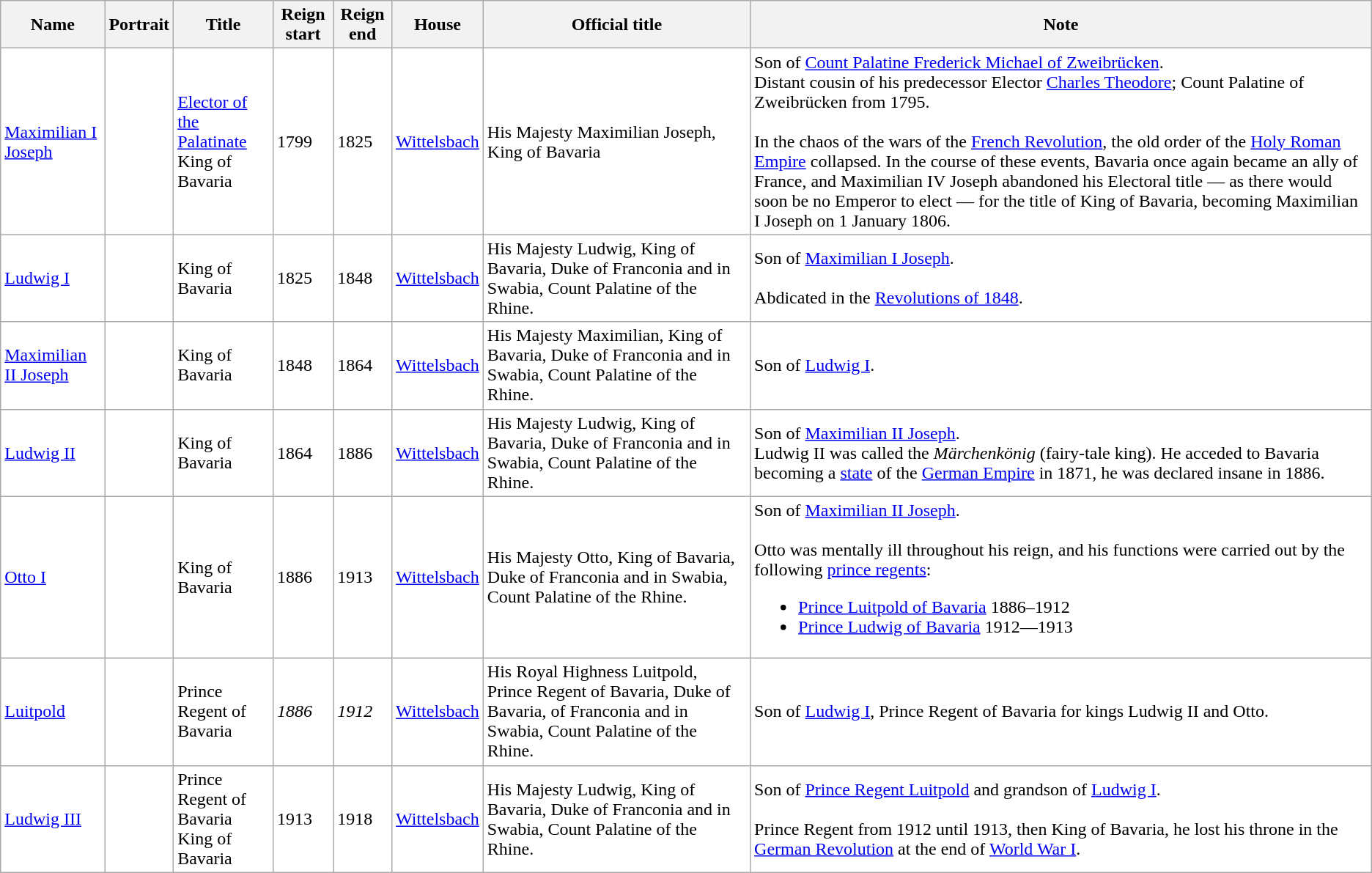<table class="wikitable">
<tr>
<th>Name</th>
<th class="unsortable">Portrait</th>
<th>Title</th>
<th>Reign start</th>
<th class="unsortable">Reign end</th>
<th>House</th>
<th class="unsortable">Official title</th>
<th class="unsortable">Note</th>
</tr>
<tr style="background:#fff">
<td><a href='#'>Maximilian I Joseph</a></td>
<td></td>
<td><a href='#'>Elector of the Palatinate</a><br>King of Bavaria</td>
<td>1799</td>
<td>1825</td>
<td><a href='#'>Wittelsbach</a></td>
<td>His Majesty Maximilian Joseph, King of Bavaria</td>
<td>Son of <a href='#'>Count Palatine Frederick Michael of Zweibrücken</a>.<br>Distant cousin of his predecessor Elector <a href='#'>Charles Theodore</a>; Count Palatine of Zweibrücken from 1795.<br><br>In the chaos of the wars of the <a href='#'>French Revolution</a>, the old order of the <a href='#'>Holy Roman Empire</a> collapsed. In the course of these events, Bavaria once again became an ally of France, and Maximilian IV Joseph abandoned his Electoral title — as there would soon be no Emperor to elect — for the title of King of Bavaria, becoming Maximilian I Joseph on 1 January 1806.</td>
</tr>
<tr style="background:#fff">
<td><a href='#'>Ludwig I</a></td>
<td></td>
<td>King of Bavaria</td>
<td>1825</td>
<td>1848</td>
<td><a href='#'>Wittelsbach</a></td>
<td>His Majesty Ludwig, King of Bavaria, Duke of Franconia and in Swabia, Count Palatine of the Rhine.</td>
<td>Son of <a href='#'>Maximilian I Joseph</a>.<br><br>Abdicated in the <a href='#'>Revolutions of 1848</a>.</td>
</tr>
<tr style="background:#fff">
<td><a href='#'>Maximilian II Joseph</a></td>
<td></td>
<td>King of Bavaria</td>
<td>1848</td>
<td>1864</td>
<td><a href='#'>Wittelsbach</a></td>
<td>His Majesty Maximilian, King of Bavaria, Duke of Franconia and in Swabia, Count Palatine of the Rhine.</td>
<td>Son of <a href='#'>Ludwig I</a>.</td>
</tr>
<tr style="background:#fff">
<td><a href='#'>Ludwig II</a></td>
<td></td>
<td>King of Bavaria</td>
<td>1864</td>
<td>1886</td>
<td><a href='#'>Wittelsbach</a></td>
<td>His Majesty Ludwig, King of Bavaria, Duke of Franconia and in Swabia, Count Palatine of the Rhine.</td>
<td>Son of <a href='#'>Maximilian II Joseph</a>.<br>Ludwig II was called the <em>Märchenkönig</em> (fairy-tale king). He acceded to Bavaria becoming a <a href='#'>state</a> of the <a href='#'>German Empire</a> in 1871, he was declared insane in 1886.</td>
</tr>
<tr style="background:#fff">
<td><a href='#'>Otto I</a></td>
<td></td>
<td>King of Bavaria</td>
<td>1886</td>
<td>1913</td>
<td><a href='#'>Wittelsbach</a></td>
<td>His Majesty Otto, King of Bavaria, Duke of Franconia and in Swabia, Count Palatine of the Rhine.</td>
<td>Son of <a href='#'>Maximilian II Joseph</a>.<br><br>Otto was mentally ill throughout his reign, and his functions were carried out by the following <a href='#'>prince regents</a>:<ul><li><a href='#'>Prince Luitpold of Bavaria</a> 1886–1912</li><li><a href='#'>Prince Ludwig of Bavaria</a> 1912—1913</li></ul></td>
</tr>
<tr style="background:#fff">
<td><a href='#'>Luitpold</a></td>
<td></td>
<td>Prince Regent of Bavaria</td>
<td><em>1886</em></td>
<td><em>1912</em></td>
<td><a href='#'>Wittelsbach</a></td>
<td>His Royal Highness Luitpold, Prince Regent of Bavaria, Duke of Bavaria, of Franconia and in Swabia, Count Palatine of the Rhine.</td>
<td>Son of <a href='#'>Ludwig I</a>, Prince Regent of Bavaria for kings Ludwig II and Otto.</td>
</tr>
<tr style="background:#fff">
<td><a href='#'>Ludwig III</a></td>
<td></td>
<td>Prince Regent of Bavaria<br>King of Bavaria</td>
<td>1913</td>
<td>1918</td>
<td><a href='#'>Wittelsbach</a></td>
<td>His Majesty Ludwig, King of Bavaria, Duke of Franconia and in Swabia, Count Palatine of the Rhine.</td>
<td>Son of <a href='#'>Prince Regent Luitpold</a> and grandson of <a href='#'>Ludwig I</a>.<br><br>Prince Regent from 1912 until 1913, then King of Bavaria, he lost his throne in the <a href='#'>German Revolution</a> at the end of <a href='#'>World War I</a>.</td>
</tr>
</table>
